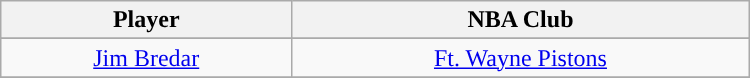<table class="wikitable" width="500">
<tr>
<th>Player</th>
<th>NBA Club</th>
</tr>
<tr>
</tr>
<tr align="center" bgcolor="">
<td><a href='#'>Jim Bredar</a></td>
<td><a href='#'>Ft. Wayne Pistons</a></td>
</tr>
<tr align="center" bgcolor="">
</tr>
</table>
